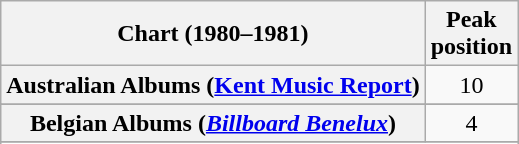<table class="wikitable sortable plainrowheaders" style="text-align:center">
<tr>
<th scope="col">Chart (1980–1981)</th>
<th scope="col">Peak<br>position</th>
</tr>
<tr>
<th scope="row">Australian Albums (<a href='#'>Kent Music Report</a>)</th>
<td>10</td>
</tr>
<tr>
</tr>
<tr>
<th scope="row">Belgian Albums (<em><a href='#'>Billboard Benelux</a></em>)</th>
<td>4</td>
</tr>
<tr>
</tr>
<tr>
</tr>
<tr>
</tr>
<tr>
</tr>
<tr>
</tr>
<tr>
</tr>
<tr>
</tr>
<tr>
</tr>
</table>
